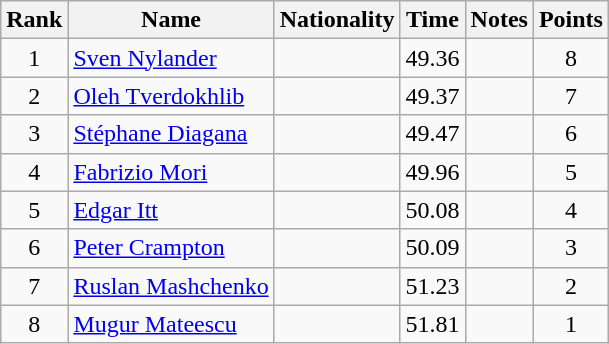<table class="wikitable sortable" style="text-align:center">
<tr>
<th>Rank</th>
<th>Name</th>
<th>Nationality</th>
<th>Time</th>
<th>Notes</th>
<th>Points</th>
</tr>
<tr>
<td>1</td>
<td align=left><a href='#'>Sven Nylander</a></td>
<td align=left></td>
<td>49.36</td>
<td></td>
<td>8</td>
</tr>
<tr>
<td>2</td>
<td align=left><a href='#'>Oleh Tverdokhlib</a></td>
<td align=left></td>
<td>49.37</td>
<td></td>
<td>7</td>
</tr>
<tr>
<td>3</td>
<td align=left><a href='#'>Stéphane Diagana</a></td>
<td align=left></td>
<td>49.47</td>
<td></td>
<td>6</td>
</tr>
<tr>
<td>4</td>
<td align=left><a href='#'>Fabrizio Mori</a></td>
<td align=left></td>
<td>49.96</td>
<td></td>
<td>5</td>
</tr>
<tr>
<td>5</td>
<td align=left><a href='#'>Edgar Itt</a></td>
<td align=left></td>
<td>50.08</td>
<td></td>
<td>4</td>
</tr>
<tr>
<td>6</td>
<td align=left><a href='#'>Peter Crampton</a></td>
<td align=left></td>
<td>50.09</td>
<td></td>
<td>3</td>
</tr>
<tr>
<td>7</td>
<td align=left><a href='#'>Ruslan Mashchenko</a></td>
<td align=left></td>
<td>51.23</td>
<td></td>
<td>2</td>
</tr>
<tr>
<td>8</td>
<td align=left><a href='#'>Mugur Mateescu</a></td>
<td align=left></td>
<td>51.81</td>
<td></td>
<td>1</td>
</tr>
</table>
